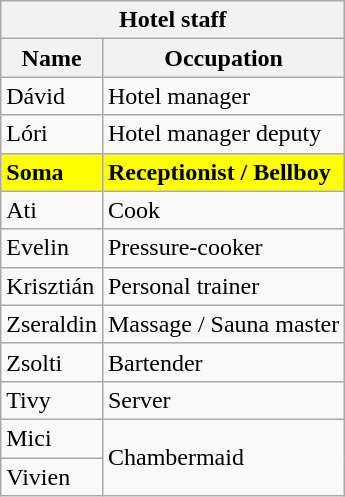<table class="wikitable">
<tr>
<th colspan="2">Hotel staff</th>
</tr>
<tr>
<th>Name</th>
<th>Occupation</th>
</tr>
<tr>
<td>Dávid</td>
<td>Hotel manager</td>
</tr>
<tr>
<td>Lóri</td>
<td>Hotel manager deputy</td>
</tr>
<tr>
<td style="background:yellow;"><strong>Soma</strong></td>
<td style="background:yellow;"><strong>Receptionist / Bellboy</strong></td>
</tr>
<tr>
<td>Ati</td>
<td>Cook</td>
</tr>
<tr>
<td>Evelin</td>
<td>Pressure-cooker</td>
</tr>
<tr>
<td>Krisztián</td>
<td>Personal trainer</td>
</tr>
<tr>
<td>Zseraldin</td>
<td>Massage / Sauna master</td>
</tr>
<tr>
<td>Zsolti</td>
<td>Bartender</td>
</tr>
<tr>
<td>Tivy</td>
<td>Server</td>
</tr>
<tr>
<td>Mici</td>
<td rowspan="2">Chambermaid</td>
</tr>
<tr>
<td>Vivien</td>
</tr>
</table>
